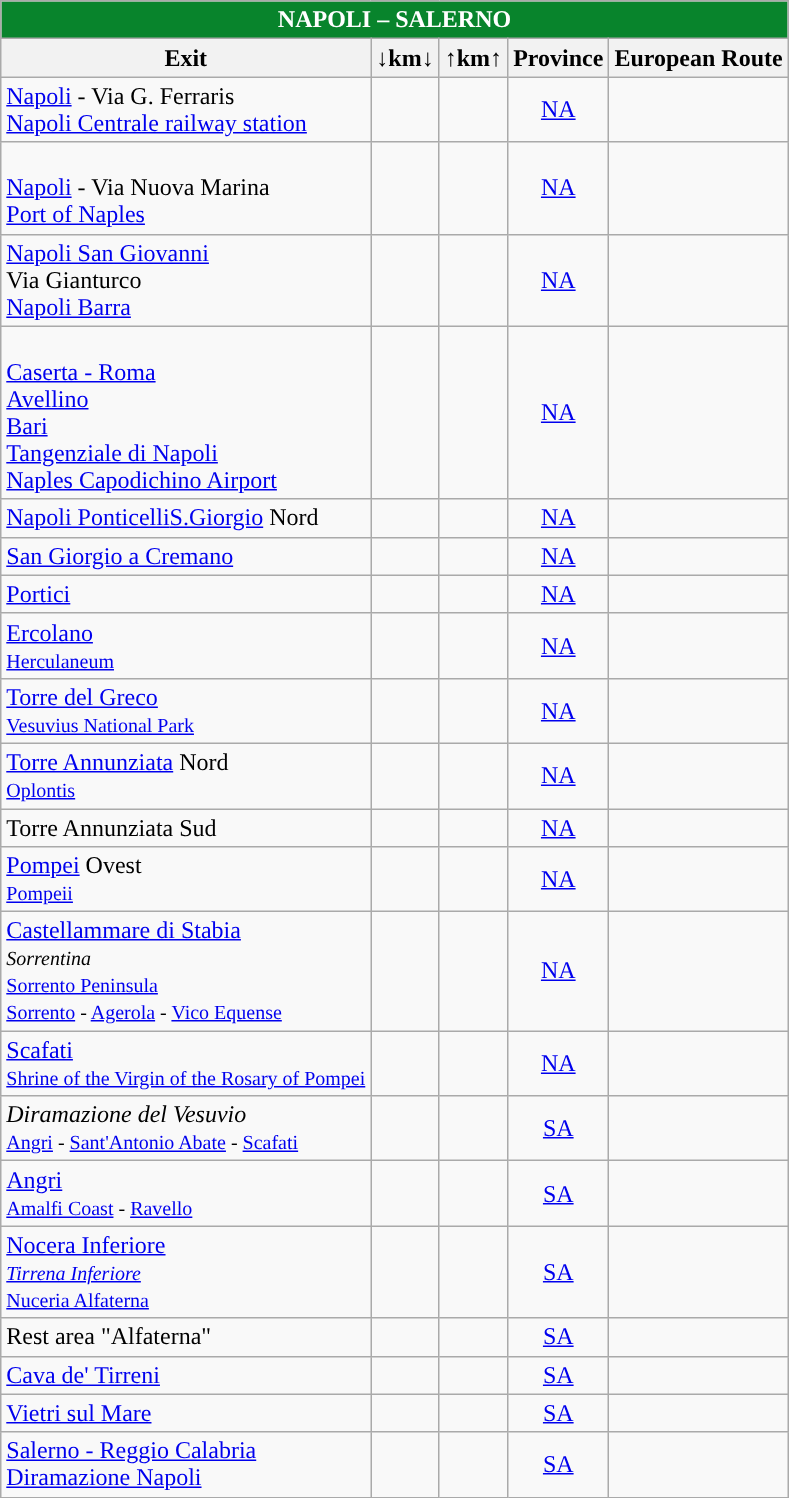<table class="wikitable">
<tr style="background:#08842c; text-align:center; color:white; font-size:100%;">
<td colspan="6"><strong> NAPOLI – SALERNO</strong></td>
</tr>
<tr>
<th style="text-align:center;"><strong>Exit</strong></th>
<th style="text-align:center;"><strong>↓km↓</strong></th>
<th style="text-align:center;"><strong>↑km↑</strong></th>
<th align="center"><strong>Province</strong></th>
<th align="center"><strong>European Route</strong></th>
</tr>
<tr>
<td>  <a href='#'>Napoli</a>  - Via G. Ferraris <br> <a href='#'>Napoli Centrale railway station</a></td>
<td align="right"></td>
<td align="right"></td>
<td align="center"><a href='#'>NA</a></td>
<td> </td>
</tr>
<tr>
<td><br><a href='#'>Napoli</a>  - Via Nuova Marina <br> <a href='#'>Port of Naples</a></td>
<td align="right"></td>
<td align="right"></td>
<td align="center"><a href='#'>NA</a></td>
<td> </td>
</tr>
<tr>
<td> <a href='#'>Napoli San Giovanni</a><br> Via Gianturco<br><a href='#'>Napoli Barra</a></td>
<td align="right"></td>
<td align="right"></td>
<td align="center"><a href='#'>NA</a></td>
<td> </td>
</tr>
<tr>
<td><br>  <a href='#'>Caserta - Roma</a><br>  <a href='#'>Avellino</a><br>  <a href='#'>Bari</a><br> <a href='#'>Tangenziale di Napoli</a><br> <a href='#'>Naples Capodichino Airport</a></td>
<td align="right"></td>
<td align="right"></td>
<td align="center"><a href='#'>NA</a></td>
<td align="center"></td>
</tr>
<tr>
<td> <a href='#'>Napoli Ponticelli</a><a href='#'>S.Giorgio</a> Nord</td>
<td align="right"></td>
<td align="right"></td>
<td align="center"><a href='#'>NA</a></td>
<td align="center"></td>
</tr>
<tr>
<td> <a href='#'>San Giorgio a Cremano</a></td>
<td align="right"></td>
<td align="right"></td>
<td align="center"><a href='#'>NA</a></td>
<td align="center"></td>
</tr>
<tr>
<td> <a href='#'>Portici</a></td>
<td align="right"></td>
<td align="right"></td>
<td align="center"><a href='#'>NA</a></td>
<td align="center"></td>
</tr>
<tr>
<td> <a href='#'>Ercolano</a><br><small> <a href='#'>Herculaneum</a></small></td>
<td align="right"></td>
<td align="right"></td>
<td align="center"><a href='#'>NA</a></td>
<td align="center"></td>
</tr>
<tr>
<td> <a href='#'>Torre del Greco</a><br><small> <a href='#'>Vesuvius National Park</a></small></td>
<td align="right"></td>
<td align="right"></td>
<td align="center"><a href='#'>NA</a></td>
<td align="center"></td>
</tr>
<tr>
<td> <a href='#'>Torre Annunziata</a> Nord<br><small> <a href='#'>Oplontis</a></small></td>
<td align="right"></td>
<td align="right"></td>
<td align="center"><a href='#'>NA</a></td>
<td align="center"></td>
</tr>
<tr>
<td> Torre Annunziata Sud</td>
<td align="right"></td>
<td align="right"></td>
<td align="center"><a href='#'>NA</a></td>
<td align="center"></td>
</tr>
<tr>
<td> <a href='#'>Pompei</a> Ovest<br><small> <a href='#'>Pompeii</a> </small></td>
<td align="right"></td>
<td align="right"></td>
<td align="center"><a href='#'>NA</a></td>
<td align="center"></td>
</tr>
<tr>
<td> <a href='#'>Castellammare di Stabia</a><br><small> <em>Sorrentina</em><br> <a href='#'>Sorrento Peninsula</a><br><a href='#'>Sorrento</a> - <a href='#'>Agerola</a> - <a href='#'>Vico Equense</a> </small></td>
<td align="right"></td>
<td align="right"></td>
<td align="center"><a href='#'>NA</a></td>
<td align="center"></td>
</tr>
<tr>
<td> <a href='#'>Scafati</a><br><small>  <a href='#'>Shrine of the Virgin of the Rosary of Pompei</a> </small></td>
<td align="right"></td>
<td align="right"></td>
<td align="center"><a href='#'>NA</a></td>
<td align="center"></td>
</tr>
<tr>
<td> <em>Diramazione</em>  <em>del Vesuvio</em><br><small><a href='#'>Angri</a> - <a href='#'>Sant'Antonio Abate</a> - <a href='#'>Scafati</a></small></td>
<td align="right"></td>
<td align="right"></td>
<td align="center"><a href='#'>SA</a></td>
<td align="center"></td>
</tr>
<tr>
<td> <a href='#'>Angri</a><br><small> <a href='#'>Amalfi Coast</a> - <a href='#'>Ravello</a></small></td>
<td align="right"></td>
<td align="right"></td>
<td align="center"><a href='#'>SA</a></td>
<td align="center"></td>
</tr>
<tr>
<td> <a href='#'>Nocera Inferiore</a><br><small> <em><a href='#'>Tirrena Inferiore</a></em><br> <a href='#'>Nuceria Alfaterna</a></small></td>
<td align="right"></td>
<td align="right"></td>
<td align="center"><a href='#'>SA</a></td>
<td align="center"></td>
</tr>
<tr>
<td> Rest area "Alfaterna"</td>
<td align="right"></td>
<td align="right"></td>
<td align="center"><a href='#'>SA</a></td>
<td align="center"></td>
</tr>
<tr>
<td> <a href='#'>Cava de' Tirreni</a></td>
<td align="right"></td>
<td align="right"></td>
<td align="center"><a href='#'>SA</a></td>
<td align="center"></td>
</tr>
<tr>
<td> <a href='#'>Vietri sul Mare</a></td>
<td align="right"></td>
<td align="right"></td>
<td align="center"><a href='#'>SA</a></td>
<td align="center"></td>
</tr>
<tr>
<td>   <a href='#'>Salerno - Reggio Calabria</a><br>  <a href='#'>Diramazione Napoli</a></td>
<td style="text-align:right;"></td>
<td style="text-align:right;"></td>
<td style="text-align:center;"><a href='#'>SA</a></td>
<td style="text-align:center;"></td>
</tr>
</table>
